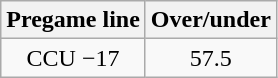<table class="wikitable">
<tr align="center">
<th style=>Pregame line</th>
<th style=>Over/under</th>
</tr>
<tr align="center">
<td>CCU −17</td>
<td>57.5</td>
</tr>
</table>
